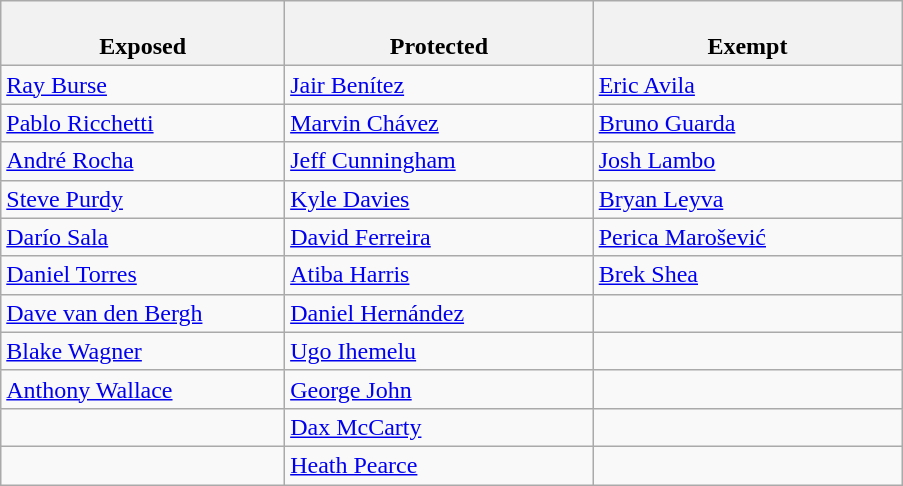<table class="wikitable">
<tr>
<th style="width:23%"><br>Exposed</th>
<th style="width:25%"><br>Protected</th>
<th style="width:25%"><br>Exempt</th>
</tr>
<tr>
<td><a href='#'>Ray Burse</a></td>
<td><a href='#'>Jair Benítez</a></td>
<td><a href='#'>Eric Avila</a></td>
</tr>
<tr>
<td><a href='#'>Pablo Ricchetti</a></td>
<td><a href='#'>Marvin Chávez</a></td>
<td><a href='#'>Bruno Guarda</a></td>
</tr>
<tr>
<td><a href='#'>André Rocha</a></td>
<td><a href='#'>Jeff Cunningham</a></td>
<td><a href='#'>Josh Lambo</a></td>
</tr>
<tr>
<td><a href='#'>Steve Purdy</a></td>
<td><a href='#'>Kyle Davies</a></td>
<td><a href='#'>Bryan Leyva</a></td>
</tr>
<tr>
<td><a href='#'>Darío Sala</a></td>
<td><a href='#'>David Ferreira</a></td>
<td><a href='#'>Perica Marošević</a></td>
</tr>
<tr>
<td><a href='#'>Daniel Torres</a></td>
<td><a href='#'>Atiba Harris</a></td>
<td><a href='#'>Brek Shea</a></td>
</tr>
<tr>
<td><a href='#'>Dave van den Bergh</a></td>
<td><a href='#'>Daniel Hernández</a></td>
<td></td>
</tr>
<tr>
<td><a href='#'>Blake Wagner</a></td>
<td><a href='#'>Ugo Ihemelu</a></td>
<td></td>
</tr>
<tr>
<td><a href='#'>Anthony Wallace</a></td>
<td><a href='#'>George John</a></td>
<td></td>
</tr>
<tr>
<td></td>
<td><a href='#'>Dax McCarty</a></td>
<td></td>
</tr>
<tr>
<td></td>
<td><a href='#'>Heath Pearce</a></td>
<td></td>
</tr>
</table>
